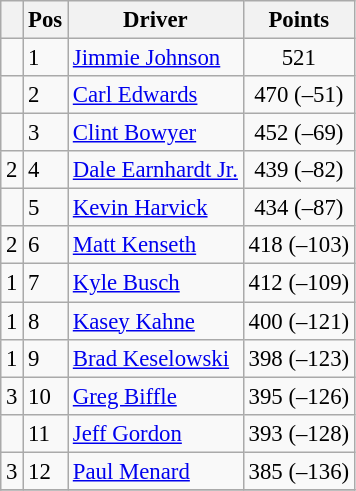<table class="wikitable sortable" style="font-size: 95%;">
<tr>
<th></th>
<th>Pos</th>
<th>Driver</th>
<th>Points</th>
</tr>
<tr>
<td align="left"></td>
<td>1</td>
<td><a href='#'>Jimmie Johnson</a></td>
<td style="text-align:center;">521</td>
</tr>
<tr>
<td align="left"></td>
<td>2</td>
<td><a href='#'>Carl Edwards</a></td>
<td style="text-align:center;">470 (–51)</td>
</tr>
<tr>
<td align="left"></td>
<td>3</td>
<td><a href='#'>Clint Bowyer</a></td>
<td style="text-align:center;">452 (–69)</td>
</tr>
<tr>
<td align="left"> 2</td>
<td>4</td>
<td><a href='#'>Dale Earnhardt Jr.</a></td>
<td style="text-align:center;">439 (–82)</td>
</tr>
<tr>
<td align="left"></td>
<td>5</td>
<td><a href='#'>Kevin Harvick</a></td>
<td style="text-align:center;">434 (–87)</td>
</tr>
<tr>
<td align="left"> 2</td>
<td>6</td>
<td><a href='#'>Matt Kenseth</a></td>
<td style="text-align:center;">418 (–103)</td>
</tr>
<tr>
<td align="left"> 1</td>
<td>7</td>
<td><a href='#'>Kyle Busch</a></td>
<td style="text-align:center;">412 (–109)</td>
</tr>
<tr>
<td align="left"> 1</td>
<td>8</td>
<td><a href='#'>Kasey Kahne</a></td>
<td style="text-align:center;">400 (–121)</td>
</tr>
<tr>
<td align="left"> 1</td>
<td>9</td>
<td><a href='#'>Brad Keselowski</a></td>
<td style="text-align:center;">398 (–123)</td>
</tr>
<tr>
<td align="left"> 3</td>
<td>10</td>
<td><a href='#'>Greg Biffle</a></td>
<td style="text-align:center;">395 (–126)</td>
</tr>
<tr>
<td align="left"></td>
<td>11</td>
<td><a href='#'>Jeff Gordon</a></td>
<td style="text-align:center;">393 (–128)</td>
</tr>
<tr>
<td align="left"> 3</td>
<td>12</td>
<td><a href='#'>Paul Menard</a></td>
<td style="text-align:center;">385 (–136)</td>
</tr>
<tr>
</tr>
</table>
